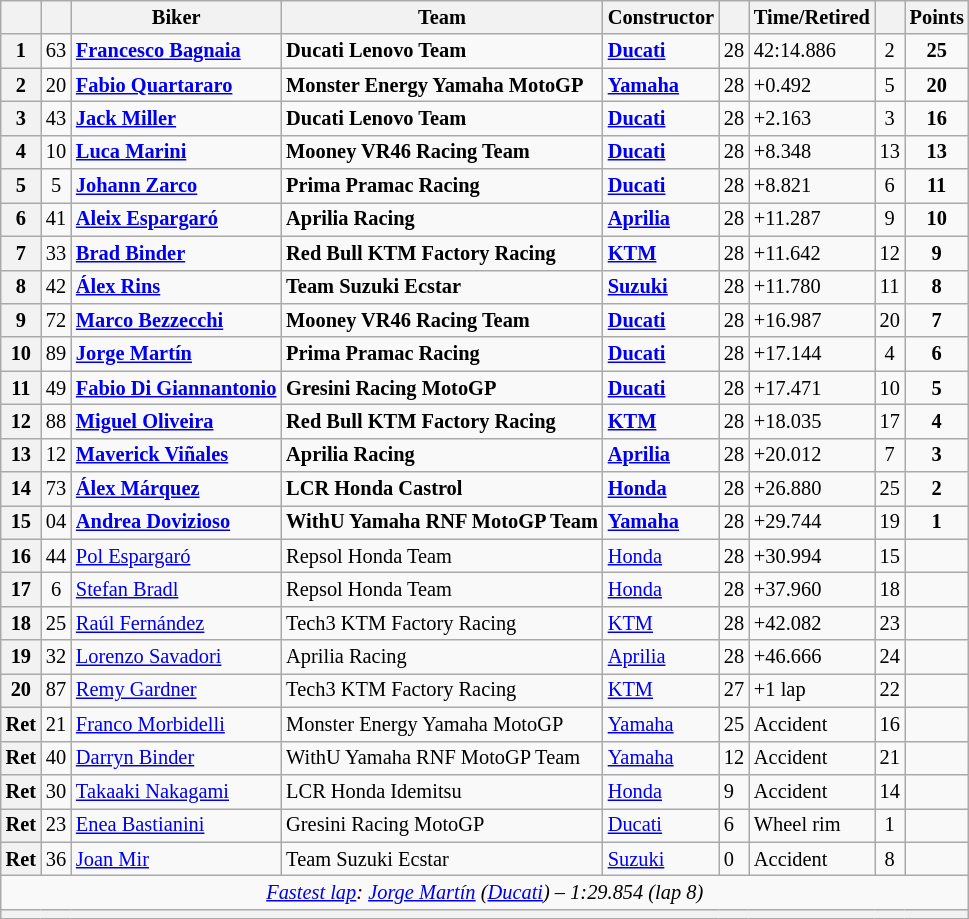<table class="wikitable sortable" style="font-size: 85%;">
<tr>
<th scope="col"></th>
<th scope="col"></th>
<th scope="col">Biker</th>
<th scope="col">Team</th>
<th scope="col">Constructor</th>
<th scope="col" class="unsortable"></th>
<th scope="col" class="unsortable">Time/Retired</th>
<th scope="col"></th>
<th scope="col">Points</th>
</tr>
<tr>
<th scope="row">1</th>
<td align="center">63</td>
<td> <strong><a href='#'>Francesco Bagnaia</a></strong></td>
<td><strong>Ducati Lenovo Team</strong></td>
<td><strong><a href='#'>Ducati</a></strong></td>
<td>28</td>
<td>42:14.886</td>
<td align="center">2</td>
<td align="center"><strong>25</strong></td>
</tr>
<tr>
<th scope="row">2</th>
<td align="center">20</td>
<td> <strong><a href='#'>Fabio Quartararo</a></strong></td>
<td><strong>Monster Energy Yamaha MotoGP</strong></td>
<td><strong><a href='#'>Yamaha</a></strong></td>
<td>28</td>
<td>+0.492</td>
<td align="center">5</td>
<td align="center"><strong>20</strong></td>
</tr>
<tr>
<th scope="row">3</th>
<td align="center">43</td>
<td> <strong><a href='#'>Jack Miller</a></strong></td>
<td><strong>Ducati Lenovo Team</strong></td>
<td><strong><a href='#'>Ducati</a></strong></td>
<td>28</td>
<td>+2.163</td>
<td align="center">3</td>
<td align="center"><strong>16</strong></td>
</tr>
<tr>
<th scope="row">4</th>
<td align="center">10</td>
<td> <strong><a href='#'>Luca Marini</a></strong></td>
<td><strong>Mooney VR46 Racing Team</strong></td>
<td><strong><a href='#'>Ducati</a></strong></td>
<td>28</td>
<td>+8.348</td>
<td align="center">13</td>
<td align="center"><strong>13</strong></td>
</tr>
<tr>
<th scope="row">5</th>
<td align="center">5</td>
<td> <strong><a href='#'>Johann Zarco</a></strong></td>
<td><strong>Prima Pramac Racing</strong></td>
<td><strong><a href='#'>Ducati</a></strong></td>
<td>28</td>
<td>+8.821</td>
<td align="center">6</td>
<td align="center"><strong>11</strong></td>
</tr>
<tr>
<th scope="row">6</th>
<td align="center">41</td>
<td> <strong><a href='#'>Aleix Espargaró</a></strong></td>
<td><strong>Aprilia Racing</strong></td>
<td><strong><a href='#'>Aprilia</a></strong></td>
<td>28</td>
<td>+11.287</td>
<td align="center">9</td>
<td align="center"><strong>10</strong></td>
</tr>
<tr>
<th scope="row">7</th>
<td align="center">33</td>
<td> <strong><a href='#'>Brad Binder</a></strong></td>
<td><strong>Red Bull KTM Factory Racing</strong></td>
<td><strong><a href='#'>KTM</a></strong></td>
<td>28</td>
<td>+11.642</td>
<td align="center">12</td>
<td align="center"><strong>9</strong></td>
</tr>
<tr>
<th scope="row">8</th>
<td align="center">42</td>
<td> <strong><a href='#'>Álex Rins</a></strong></td>
<td><strong>Team Suzuki Ecstar</strong></td>
<td><strong><a href='#'>Suzuki</a></strong></td>
<td>28</td>
<td>+11.780</td>
<td align="center">11</td>
<td align="center"><strong>8</strong></td>
</tr>
<tr>
<th scope="row">9</th>
<td align="center">72</td>
<td> <strong><a href='#'>Marco Bezzecchi</a></strong></td>
<td><strong>Mooney VR46 Racing Team</strong></td>
<td><strong><a href='#'>Ducati</a></strong></td>
<td>28</td>
<td>+16.987</td>
<td align="center">20</td>
<td align="center"><strong>7</strong></td>
</tr>
<tr>
<th scope="row">10</th>
<td align="center">89</td>
<td> <strong><a href='#'>Jorge Martín</a></strong></td>
<td><strong>Prima Pramac Racing</strong></td>
<td><strong><a href='#'>Ducati</a></strong></td>
<td>28</td>
<td>+17.144</td>
<td align="center">4</td>
<td align="center"><strong>6</strong></td>
</tr>
<tr>
<th scope="row">11</th>
<td align="center">49</td>
<td> <strong><a href='#'>Fabio Di Giannantonio</a></strong></td>
<td><strong>Gresini Racing MotoGP</strong></td>
<td><strong><a href='#'>Ducati</a></strong></td>
<td>28</td>
<td>+17.471</td>
<td align="center">10</td>
<td align="center"><strong>5</strong></td>
</tr>
<tr>
<th scope="row">12</th>
<td align="center">88</td>
<td> <strong><a href='#'>Miguel Oliveira</a></strong></td>
<td><strong>Red Bull KTM Factory Racing</strong></td>
<td><strong><a href='#'>KTM</a></strong></td>
<td>28</td>
<td>+18.035</td>
<td align="center">17</td>
<td align="center"><strong>4</strong></td>
</tr>
<tr>
<th scope="row">13</th>
<td align="center">12</td>
<td> <strong><a href='#'>Maverick Viñales</a></strong></td>
<td><strong>Aprilia Racing</strong></td>
<td><strong><a href='#'>Aprilia</a></strong></td>
<td>28</td>
<td>+20.012</td>
<td align="center">7</td>
<td align="center"><strong>3</strong></td>
</tr>
<tr>
<th scope="row">14</th>
<td align="center">73</td>
<td> <strong><a href='#'>Álex Márquez</a></strong></td>
<td><strong>LCR Honda Castrol</strong></td>
<td><strong><a href='#'>Honda</a></strong></td>
<td>28</td>
<td>+26.880</td>
<td align="center">25</td>
<td align="center"><strong>2</strong></td>
</tr>
<tr>
<th scope="row">15</th>
<td align="center">04</td>
<td> <strong><a href='#'>Andrea Dovizioso</a></strong></td>
<td><strong>WithU Yamaha RNF MotoGP Team</strong></td>
<td><strong><a href='#'>Yamaha</a></strong></td>
<td>28</td>
<td>+29.744</td>
<td align="center">19</td>
<td align="center"><strong>1</strong></td>
</tr>
<tr>
<th scope="row">16</th>
<td align="center">44</td>
<td> <a href='#'>Pol Espargaró</a></td>
<td>Repsol Honda Team</td>
<td><a href='#'>Honda</a></td>
<td>28</td>
<td>+30.994</td>
<td align="center">15</td>
<td></td>
</tr>
<tr>
<th scope="row">17</th>
<td align="center">6</td>
<td> <a href='#'>Stefan Bradl</a></td>
<td>Repsol Honda Team</td>
<td><a href='#'>Honda</a></td>
<td>28</td>
<td>+37.960</td>
<td align="center">18</td>
<td align="center"></td>
</tr>
<tr>
<th scope="row">18</th>
<td align="center">25</td>
<td> <a href='#'>Raúl Fernández</a></td>
<td>Tech3 KTM Factory Racing</td>
<td><a href='#'>KTM</a></td>
<td>28</td>
<td>+42.082</td>
<td align="center">23</td>
<td align="center"></td>
</tr>
<tr>
<th scope="row">19</th>
<td align="center">32</td>
<td> <a href='#'>Lorenzo Savadori</a></td>
<td>Aprilia Racing</td>
<td><a href='#'>Aprilia</a></td>
<td>28</td>
<td>+46.666</td>
<td align="center">24</td>
<td></td>
</tr>
<tr>
<th scope="row">20</th>
<td align="center">87</td>
<td> <a href='#'>Remy Gardner</a></td>
<td>Tech3 KTM Factory Racing</td>
<td><a href='#'>KTM</a></td>
<td>27</td>
<td>+1 lap</td>
<td align="center">22</td>
<td align="center"></td>
</tr>
<tr>
<th scope="row">Ret</th>
<td align="center">21</td>
<td> <a href='#'>Franco Morbidelli</a></td>
<td>Monster Energy Yamaha MotoGP</td>
<td><a href='#'>Yamaha</a></td>
<td>25</td>
<td>Accident</td>
<td align="center">16</td>
<td></td>
</tr>
<tr>
<th scope="row">Ret</th>
<td align="center">40</td>
<td> <a href='#'>Darryn Binder</a></td>
<td>WithU Yamaha RNF MotoGP Team</td>
<td><a href='#'>Yamaha</a></td>
<td>12</td>
<td>Accident</td>
<td align="center">21</td>
<td></td>
</tr>
<tr>
<th scope="row">Ret</th>
<td align="center">30</td>
<td> <a href='#'>Takaaki Nakagami</a></td>
<td>LCR Honda Idemitsu</td>
<td><a href='#'>Honda</a></td>
<td>9</td>
<td>Accident</td>
<td align="center">14</td>
<td align="center"></td>
</tr>
<tr>
<th scope="row">Ret</th>
<td align="center">23</td>
<td> <a href='#'>Enea Bastianini</a></td>
<td>Gresini Racing MotoGP</td>
<td><a href='#'>Ducati</a></td>
<td>6</td>
<td>Wheel rim</td>
<td align="center">1</td>
<td></td>
</tr>
<tr>
<th scope="row">Ret</th>
<td align="center">36</td>
<td> <a href='#'>Joan Mir</a></td>
<td>Team Suzuki Ecstar</td>
<td><a href='#'>Suzuki</a></td>
<td>0</td>
<td>Accident</td>
<td align="center">8</td>
<td></td>
</tr>
<tr class="sortbottom">
<td colspan="9" style="text-align:center"><em><a href='#'>Fastest lap</a>:  <a href='#'>Jorge Martín</a> (<a href='#'>Ducati</a>) – 1:29.854 (lap 8)</em></td>
</tr>
<tr>
<th colspan=9></th>
</tr>
</table>
